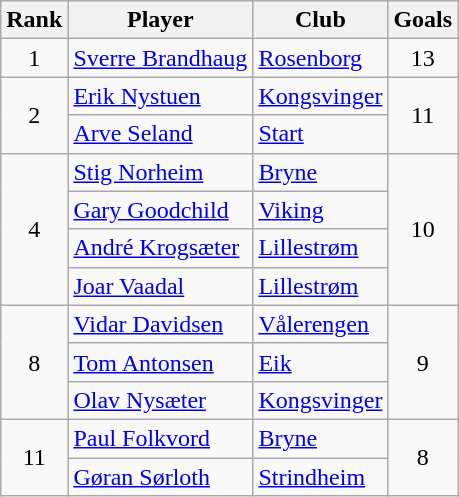<table class="wikitable" style="text-align:center">
<tr>
<th>Rank</th>
<th>Player</th>
<th>Club</th>
<th>Goals</th>
</tr>
<tr>
<td rowspan="1">1</td>
<td align="left"> <a href='#'>Sverre Brandhaug</a></td>
<td align="left"><a href='#'>Rosenborg</a></td>
<td rowspan="1">13</td>
</tr>
<tr>
<td rowspan="2">2</td>
<td align="left"> <a href='#'>Erik Nystuen</a></td>
<td align="left"><a href='#'>Kongsvinger</a></td>
<td rowspan="2">11</td>
</tr>
<tr>
<td align="left"> <a href='#'>Arve Seland</a></td>
<td align="left"><a href='#'>Start</a></td>
</tr>
<tr>
<td rowspan="4">4</td>
<td align="left"> <a href='#'>Stig Norheim</a></td>
<td align="left"><a href='#'>Bryne</a></td>
<td rowspan="4">10</td>
</tr>
<tr>
<td align="left"> <a href='#'>Gary Goodchild</a></td>
<td align="left"><a href='#'>Viking</a></td>
</tr>
<tr>
<td align="left"> <a href='#'>André Krogsæter</a></td>
<td align="left"><a href='#'>Lillestrøm</a></td>
</tr>
<tr>
<td align="left"> <a href='#'>Joar Vaadal</a></td>
<td align="left"><a href='#'>Lillestrøm</a></td>
</tr>
<tr>
<td rowspan="3">8</td>
<td align="left"> <a href='#'>Vidar Davidsen</a></td>
<td align="left"><a href='#'>Vålerengen</a></td>
<td rowspan="3">9</td>
</tr>
<tr>
<td align="left"> <a href='#'>Tom Antonsen</a></td>
<td align="left"><a href='#'>Eik</a></td>
</tr>
<tr>
<td align="left"> <a href='#'>Olav Nysæter</a></td>
<td align="left"><a href='#'>Kongsvinger</a></td>
</tr>
<tr>
<td rowspan="2">11</td>
<td align="left"> <a href='#'>Paul Folkvord</a></td>
<td align="left"><a href='#'>Bryne</a></td>
<td rowspan="2">8</td>
</tr>
<tr>
<td align="left"> <a href='#'>Gøran Sørloth</a></td>
<td align="left"><a href='#'>Strindheim</a></td>
</tr>
</table>
